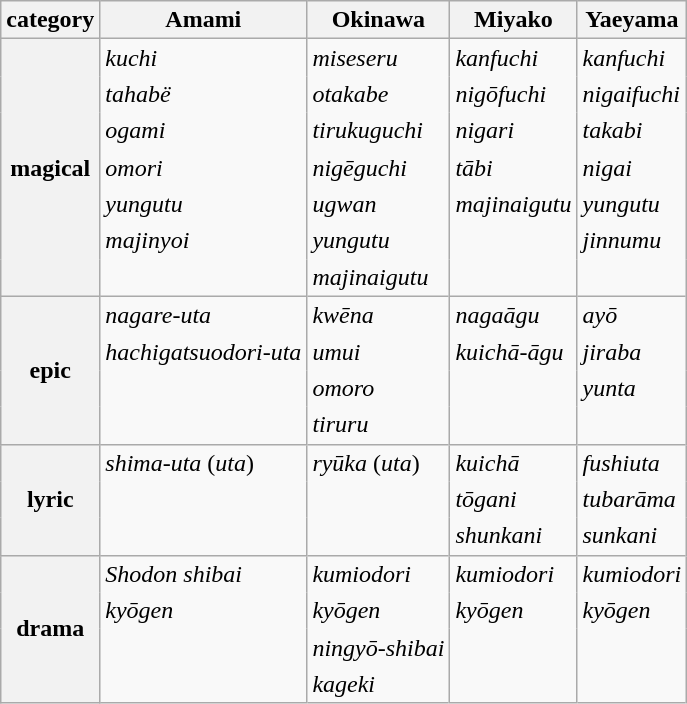<table class="wikitable">
<tr>
<th>category</th>
<th>Amami</th>
<th>Okinawa</th>
<th>Miyako</th>
<th>Yaeyama</th>
</tr>
<tr>
<th rowspan="7">magical</th>
<td style="border-width: 1px 1px 0px 1px"><em>kuchi</em></td>
<td style="border-width: 1px 1px 0px 1px"><em>miseseru</em></td>
<td style="border-width: 1px 1px 0px 1px"><em>kanfuchi</em></td>
<td style="border-width: 1px 1px 0px 1px"><em>kanfuchi</em></td>
</tr>
<tr>
<td style="border-width: 0px 1px 0px 1px"><em>tahabë</em></td>
<td style="border-width: 0px 1px 0px 1px"><em>otakabe</em></td>
<td style="border-width: 0px 1px 0px 1px"><em>nigōfuchi</em></td>
<td style="border-width: 0px 1px 0px 1px"><em>nigaifuchi</em></td>
</tr>
<tr>
<td style="border-width: 0px 1px 0px 1px"><em>ogami</em></td>
<td style="border-width: 0px 1px 0px 1px"><em>tirukuguchi</em></td>
<td style="border-width: 0px 1px 0px 1px"><em>nigari</em></td>
<td style="border-width: 0px 1px 0px 1px"><em>takabi</em></td>
</tr>
<tr>
<td style="border-width: 0px 1px 0px 1px"><em>omori</em></td>
<td style="border-width: 0px 1px 0px 1px"><em>nigēguchi</em></td>
<td style="border-width: 0px 1px 0px 1px"><em>tābi</em></td>
<td style="border-width: 0px 1px 0px 1px"><em>nigai</em></td>
</tr>
<tr>
<td style="border-width: 0px 1px 0px 1px"><em>yungutu</em></td>
<td style="border-width: 0px 1px 0px 1px"><em>ugwan</em></td>
<td style="border-width: 0px 1px 0px 1px"><em>majinaigutu</em></td>
<td style="border-width: 0px 1px 0px 1px"><em>yungutu</em></td>
</tr>
<tr>
<td style="border-width: 0px 1px 0px 1px"><em>majinyoi</em></td>
<td style="border-width: 0px 1px 0px 1px"><em>yungutu</em></td>
<td style="border-width: 0px 1px 0px 1px"></td>
<td style="border-width: 0px 1px 0px 1px"><em>jinnumu</em></td>
</tr>
<tr>
<td style="border-width: 0px 1px 0px 1px"></td>
<td style="border-width: 0px 1px 0px 1px"><em>majinaigutu</em></td>
<td style="border-width: 0px 1px 0px 1px"></td>
<td style="border-width: 0px 1px 0px 1px"></td>
</tr>
<tr>
<th rowspan="4">epic</th>
<td style="border-width: 1px 1px 0px 1px"><em>nagare-uta</em></td>
<td style="border-width: 1px 1px 0px 1px"><em>kwēna</em></td>
<td style="border-width: 1px 1px 0px 1px"><em>nagaāgu</em></td>
<td style="border-width: 1px 1px 0px 1px"><em>ayō</em></td>
</tr>
<tr>
<td style="border-width: 0px 1px 0px 1px"><em>hachigatsuodori-uta</em></td>
<td style="border-width: 0px 1px 0px 1px"><em>umui</em></td>
<td style="border-width: 0px 1px 0px 1px"><em>kuichā-āgu</em></td>
<td style="border-width: 0px 1px 0px 1px"><em>jiraba</em></td>
</tr>
<tr>
<td style="border-width: 0px 1px 0px 1px"></td>
<td style="border-width: 0px 1px 0px 1px"><em>omoro</em></td>
<td style="border-width: 0px 1px 0px 1px"></td>
<td style="border-width: 0px 1px 0px 1px"><em>yunta</em></td>
</tr>
<tr>
<td style="border-width: 0px 1px 0px 1px"></td>
<td style="border-width: 0px 1px 0px 1px"><em>tiruru</em></td>
<td style="border-width: 0px 1px 0px 1px"></td>
<td style="border-width: 0px 1px 0px 1px"></td>
</tr>
<tr>
<th rowspan="3">lyric</th>
<td style="border-width: 1px 1px 0px 1px"><em>shima-uta</em> (<em>uta</em>)</td>
<td style="border-width: 1px 1px 0px 1px"><em>ryūka</em> (<em>uta</em>)</td>
<td style="border-width: 1px 1px 0px 1px"><em>kuichā</em></td>
<td style="border-width: 1px 1px 0px 1px"><em>fushiuta</em></td>
</tr>
<tr>
<td style="border-width: 0px 1px 0px 1px"></td>
<td style="border-width: 0px 1px 0px 1px"></td>
<td style="border-width: 0px 1px 0px 1px"><em>tōgani</em></td>
<td style="border-width: 0px 1px 0px 1px"><em>tubarāma</em></td>
</tr>
<tr>
<td style="border-width: 0px 1px 0px 1px"></td>
<td style="border-width: 0px 1px 0px 1px"></td>
<td style="border-width: 0px 1px 0px 1px"><em>shunkani</em></td>
<td style="border-width: 0px 1px 0px 1px"><em>sunkani</em></td>
</tr>
<tr>
<th rowspan="4">drama</th>
<td style="border-width: 1px 1px 0px 1px"><em>Shodon shibai</em></td>
<td style="border-width: 1px 1px 0px 1px"><em>kumiodori</em></td>
<td style="border-width: 1px 1px 0px 1px"><em>kumiodori</em></td>
<td style="border-width: 1px 1px 0px 1px"><em>kumiodori</em></td>
</tr>
<tr>
<td style="border-width: 0px 1px 0px 1px"><em>kyōgen</em></td>
<td style="border-width: 0px 1px 0px 1px"><em>kyōgen</em></td>
<td style="border-width: 0px 1px 0px 1px"><em>kyōgen</em></td>
<td style="border-width: 0px 1px 0px 1px"><em>kyōgen</em></td>
</tr>
<tr>
<td style="border-width: 0px 1px 0px 1px"></td>
<td style="border-width: 0px 1px 0px 1px"><em>ningyō-shibai</em></td>
<td style="border-width: 0px 1px 0px 1px"></td>
<td style="border-width: 0px 1px 0px 1px"></td>
</tr>
<tr>
<td style="border-width: 0px 1px 0px 1px"></td>
<td style="border-width: 0px 1px 0px 1px"><em>kageki</em></td>
<td style="border-width: 0px 1px 0px 1px"></td>
<td style="border-width: 0px 1px 0px 1px"></td>
</tr>
</table>
